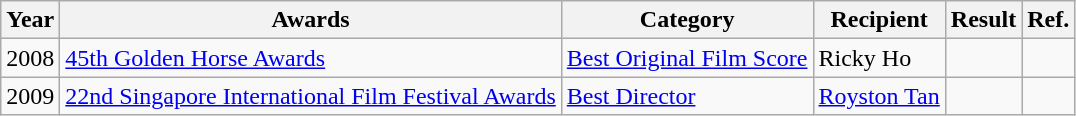<table class="wikitable sortable">
<tr>
<th>Year</th>
<th>Awards</th>
<th>Category</th>
<th>Recipient</th>
<th>Result</th>
<th class="unsortable">Ref.</th>
</tr>
<tr>
<td>2008</td>
<td><a href='#'>45th Golden Horse Awards</a></td>
<td><a href='#'>Best Original Film Score</a></td>
<td>Ricky Ho</td>
<td></td>
<td></td>
</tr>
<tr>
<td>2009</td>
<td><a href='#'>22nd Singapore International Film Festival Awards</a></td>
<td><a href='#'>Best Director</a></td>
<td><a href='#'>Royston Tan</a></td>
<td></td>
<td></td>
</tr>
</table>
